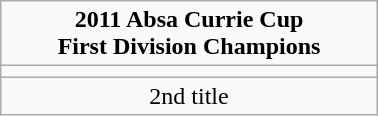<table class="wikitable" style="text-align: center; margin: 0 auto; width: 20%">
<tr>
<td><strong>2011 Absa Currie Cup <br>First Division Champions<br></strong></td>
</tr>
<tr>
<td><strong></strong></td>
</tr>
<tr>
<td>2nd title</td>
</tr>
</table>
